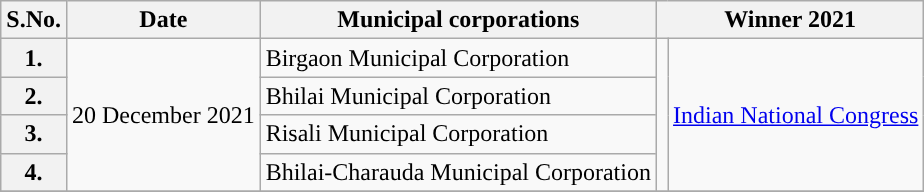<table class="wikitable sortable">
<tr>
<th>S.No.</th>
<th>Date</th>
<th>Municipal corporations</th>
<th colspan="5">Winner 2021</th>
</tr>
<tr>
<th>1.</th>
<td rowspan="4">20 December 2021</td>
<td>Birgaon Municipal Corporation</td>
<td rowspan="4"></td>
<td rowspan="4"><a href='#'>Indian National Congress</a></td>
</tr>
<tr>
<th>2.</th>
<td>Bhilai Municipal Corporation</td>
</tr>
<tr>
<th>3.</th>
<td>Risali Municipal Corporation</td>
</tr>
<tr>
<th>4.</th>
<td>Bhilai-Charauda Municipal Corporation</td>
</tr>
<tr>
</tr>
</table>
